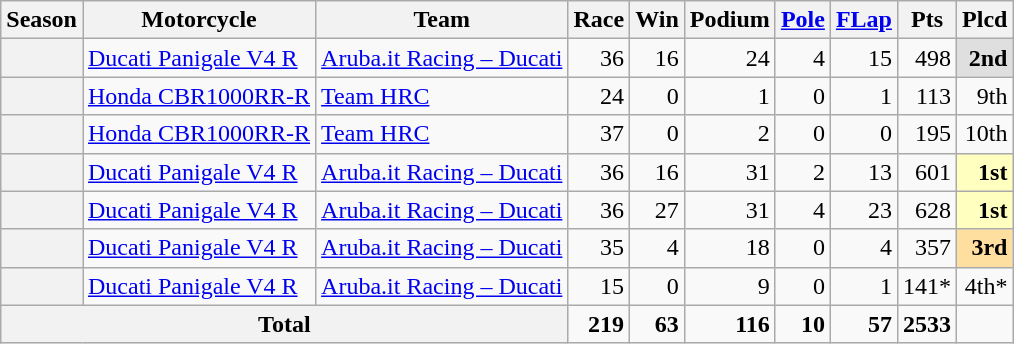<table class="wikitable" style="text-align:right;">
<tr>
<th>Season</th>
<th>Motorcycle</th>
<th>Team</th>
<th>Race</th>
<th>Win</th>
<th>Podium</th>
<th><a href='#'>Pole</a></th>
<th><a href='#'>FLap</a></th>
<th>Pts</th>
<th>Plcd</th>
</tr>
<tr>
<th></th>
<td style="text-align:left;"><a href='#'>Ducati Panigale V4 R</a></td>
<td style="text-align:left;"><a href='#'>Aruba.it Racing – Ducati</a></td>
<td>36</td>
<td>16</td>
<td>24</td>
<td>4</td>
<td>15</td>
<td>498</td>
<td style="background:#DFDFDF;"><strong>2nd</strong></td>
</tr>
<tr>
<th></th>
<td style="text-align:left;"><a href='#'>Honda CBR1000RR-R</a></td>
<td style="text-align:left;"><a href='#'>Team HRC</a></td>
<td>24</td>
<td>0</td>
<td>1</td>
<td>0</td>
<td>1</td>
<td>113</td>
<td>9th</td>
</tr>
<tr>
<th></th>
<td style="text-align:left;"><a href='#'>Honda CBR1000RR-R</a></td>
<td style="text-align:left;"><a href='#'>Team HRC</a></td>
<td>37</td>
<td>0</td>
<td>2</td>
<td>0</td>
<td>0</td>
<td>195</td>
<td>10th</td>
</tr>
<tr>
<th></th>
<td style="text-align:left;"><a href='#'>Ducati Panigale V4 R</a></td>
<td style="text-align:left;"><a href='#'>Aruba.it Racing – Ducati</a></td>
<td>36</td>
<td>16</td>
<td>31</td>
<td>2</td>
<td>13</td>
<td>601</td>
<td style="background:#FFFFBF;"><strong>1st</strong></td>
</tr>
<tr>
<th></th>
<td style="text-align:left;"><a href='#'>Ducati Panigale V4 R</a></td>
<td style="text-align:left;"><a href='#'>Aruba.it Racing – Ducati</a></td>
<td>36</td>
<td>27</td>
<td>31</td>
<td>4</td>
<td>23</td>
<td>628</td>
<td style="background:#FFFFBF;"><strong>1st</strong></td>
</tr>
<tr>
<th></th>
<td style="text-align:left;"><a href='#'>Ducati Panigale V4 R</a></td>
<td style="text-align:left;"><a href='#'>Aruba.it Racing – Ducati</a></td>
<td>35</td>
<td>4</td>
<td>18</td>
<td>0</td>
<td>4</td>
<td>357</td>
<td style="background:#FFDF9F;"><strong>3rd</strong></td>
</tr>
<tr>
<th></th>
<td style="text-align:left;"><a href='#'>Ducati Panigale V4 R</a></td>
<td style="text-align:left;"><a href='#'>Aruba.it Racing – Ducati</a></td>
<td>15</td>
<td>0</td>
<td>9</td>
<td>0</td>
<td>1</td>
<td>141*</td>
<td style="background:#;">4th*</td>
</tr>
<tr>
<th colspan="3">Total</th>
<td><strong>219</strong></td>
<td><strong>63</strong></td>
<td><strong>116</strong></td>
<td><strong>10</strong></td>
<td><strong>57</strong></td>
<td><strong>2533</strong></td>
<td></td>
</tr>
</table>
